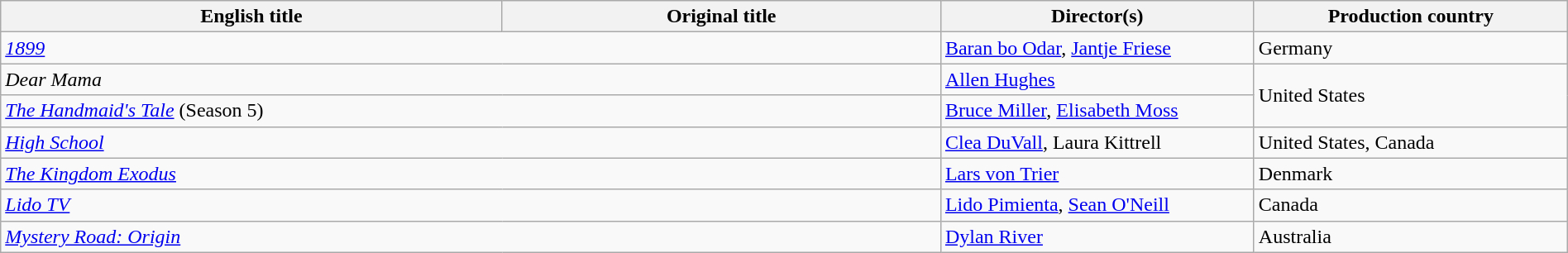<table class="sortable wikitable" width="100%" cellpadding="5">
<tr>
<th scope="col" width="32%">English title</th>
<th scope="col" width="28%">Original title</th>
<th scope="col" width="20%">Director(s)</th>
<th scope="col" width="20%">Production country</th>
</tr>
<tr>
<td colspan=2><em><a href='#'>1899</a></em></td>
<td><a href='#'>Baran bo Odar</a>, <a href='#'>Jantje Friese</a></td>
<td>Germany</td>
</tr>
<tr>
<td colspan=2><em>Dear Mama</em></td>
<td><a href='#'>Allen Hughes</a></td>
<td rowspan="2">United States</td>
</tr>
<tr>
<td colspan=2><em><a href='#'>The Handmaid's Tale</a></em> (Season 5)</td>
<td><a href='#'>Bruce Miller</a>, <a href='#'>Elisabeth Moss</a></td>
</tr>
<tr>
<td colspan=2><em><a href='#'>High School</a></em></td>
<td><a href='#'>Clea DuVall</a>, Laura Kittrell</td>
<td>United States, Canada</td>
</tr>
<tr>
<td colspan=2><em><a href='#'>The Kingdom Exodus</a></em></td>
<td><a href='#'>Lars von Trier</a></td>
<td>Denmark</td>
</tr>
<tr>
<td colspan=2><em><a href='#'>Lido TV</a></em></td>
<td><a href='#'>Lido Pimienta</a>, <a href='#'>Sean O'Neill</a></td>
<td>Canada</td>
</tr>
<tr>
<td colspan=2><em><a href='#'>Mystery Road: Origin</a></em></td>
<td><a href='#'>Dylan River</a></td>
<td>Australia</td>
</tr>
</table>
